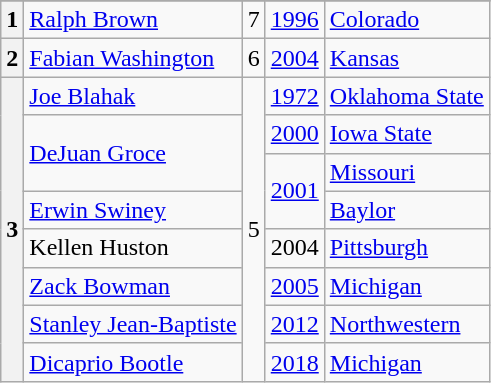<table class=wikitable>
<tr>
</tr>
<tr>
<th>1</th>
<td><a href='#'>Ralph Brown</a></td>
<td>7</td>
<td><a href='#'>1996</a></td>
<td><a href='#'>Colorado</a></td>
</tr>
<tr>
<th>2</th>
<td><a href='#'>Fabian Washington</a></td>
<td>6</td>
<td><a href='#'>2004</a></td>
<td><a href='#'>Kansas</a></td>
</tr>
<tr>
<th rowspan=8>3</th>
<td><a href='#'>Joe Blahak</a></td>
<td rowspan=8>5</td>
<td><a href='#'>1972</a></td>
<td><a href='#'>Oklahoma State</a></td>
</tr>
<tr>
<td rowspan=2><a href='#'>DeJuan Groce</a></td>
<td><a href='#'>2000</a></td>
<td><a href='#'>Iowa State</a></td>
</tr>
<tr>
<td rowspan=2><a href='#'>2001</a></td>
<td><a href='#'>Missouri</a></td>
</tr>
<tr>
<td><a href='#'>Erwin Swiney</a></td>
<td><a href='#'>Baylor</a></td>
</tr>
<tr>
<td>Kellen Huston</td>
<td>2004</td>
<td><a href='#'>Pittsburgh</a></td>
</tr>
<tr>
<td><a href='#'>Zack Bowman</a></td>
<td><a href='#'>2005</a></td>
<td><a href='#'>Michigan</a></td>
</tr>
<tr>
<td><a href='#'>Stanley Jean-Baptiste</a></td>
<td><a href='#'>2012</a></td>
<td><a href='#'>Northwestern</a></td>
</tr>
<tr>
<td><a href='#'>Dicaprio Bootle</a></td>
<td><a href='#'>2018</a></td>
<td><a href='#'>Michigan</a></td>
</tr>
</table>
